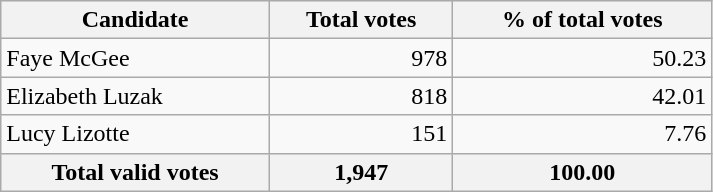<table style="width:475px;" class="wikitable">
<tr bgcolor="#EEEEEE">
<th align="left">Candidate</th>
<th align="right">Total votes</th>
<th align="right">% of total votes</th>
</tr>
<tr>
<td align="left">Faye McGee</td>
<td align="right">978</td>
<td align="right">50.23</td>
</tr>
<tr>
<td align="left">Elizabeth Luzak</td>
<td align="right">818</td>
<td align="right">42.01</td>
</tr>
<tr>
<td align="left">Lucy Lizotte</td>
<td align="right">151</td>
<td align="right">7.76</td>
</tr>
<tr bgcolor="#EEEEEE">
<th align="left">Total valid votes</th>
<th align="right"><strong>1,947</strong></th>
<th align="right"><strong>100.00</strong></th>
</tr>
</table>
